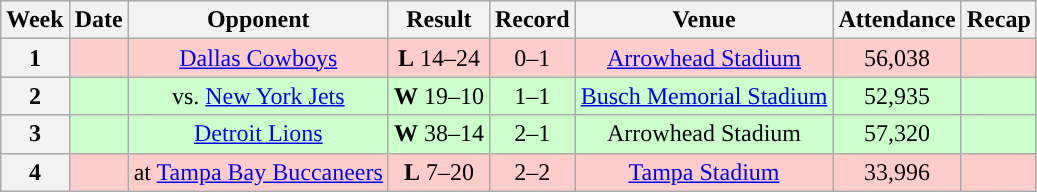<table class="wikitable" style="text-align:center">
<tr>
<th>Week</th>
<th>Date</th>
<th>Opponent</th>
<th>Result</th>
<th>Record</th>
<th>Venue</th>
<th>Attendance</th>
<th>Recap</th>
</tr>
<tr style="background:#fcc">
<th>1</th>
<td></td>
<td><a href='#'>Dallas Cowboys</a></td>
<td><strong>L</strong> 14–24</td>
<td>0–1</td>
<td><a href='#'>Arrowhead Stadium</a></td>
<td>56,038</td>
<td></td>
</tr>
<tr style="background:#cfc">
<th>2</th>
<td></td>
<td>vs. <a href='#'>New York Jets</a></td>
<td><strong>W</strong> 19–10</td>
<td>1–1</td>
<td><a href='#'>Busch Memorial Stadium</a> </td>
<td>52,935</td>
<td></td>
</tr>
<tr style="background:#cfc">
<th>3</th>
<td></td>
<td><a href='#'>Detroit Lions</a></td>
<td><strong>W</strong> 38–14</td>
<td>2–1</td>
<td>Arrowhead Stadium</td>
<td>57,320</td>
<td></td>
</tr>
<tr style="background:#fcc">
<th>4</th>
<td></td>
<td>at <a href='#'>Tampa Bay Buccaneers</a></td>
<td><strong>L</strong> 7–20</td>
<td>2–2</td>
<td><a href='#'>Tampa Stadium</a></td>
<td>33,996</td>
<td></td>
</tr>
</table>
